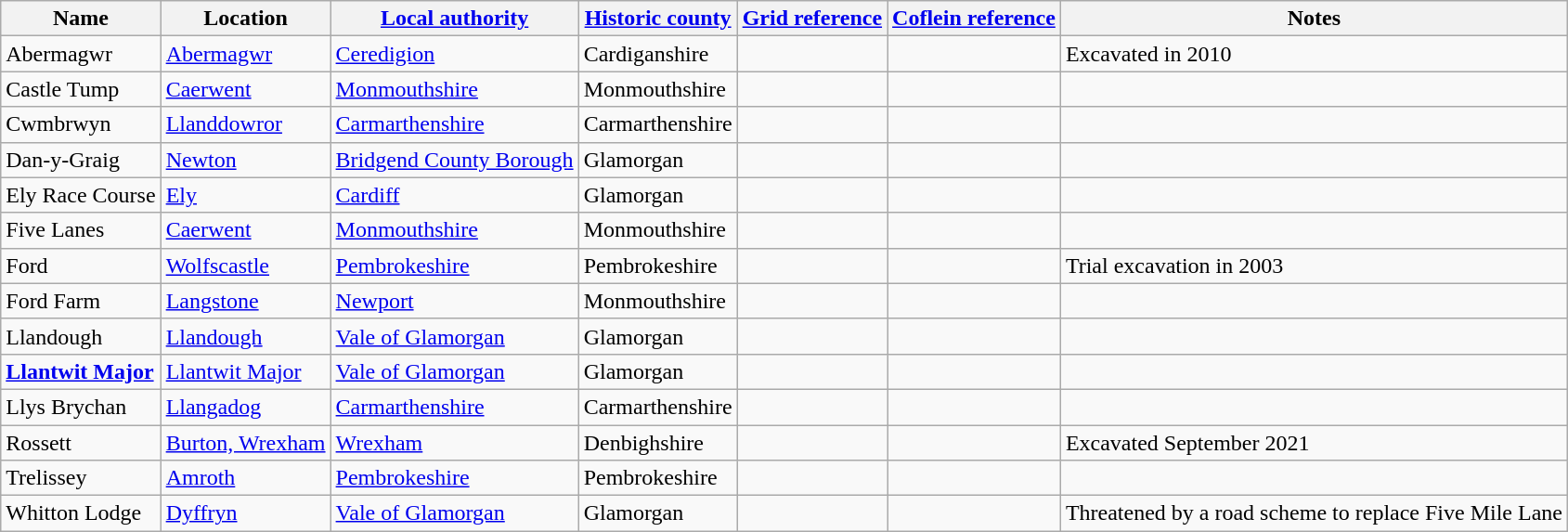<table class="wikitable sortable" border="1">
<tr>
<th>Name</th>
<th>Location</th>
<th><a href='#'>Local authority</a></th>
<th><a href='#'>Historic county</a></th>
<th class="unsortable"><a href='#'>Grid reference</a></th>
<th class="unsortable"><a href='#'>Coflein reference</a></th>
<th class="unsortable">Notes</th>
</tr>
<tr>
<td>Abermagwr</td>
<td><a href='#'>Abermagwr</a></td>
<td><a href='#'>Ceredigion</a></td>
<td>Cardiganshire</td>
<td></td>
<td></td>
<td>Excavated in 2010</td>
</tr>
<tr>
<td>Castle Tump</td>
<td><a href='#'>Caerwent</a></td>
<td><a href='#'>Monmouthshire</a></td>
<td>Monmouthshire</td>
<td></td>
<td></td>
<td></td>
</tr>
<tr>
<td>Cwmbrwyn</td>
<td><a href='#'>Llanddowror</a></td>
<td><a href='#'>Carmarthenshire</a></td>
<td>Carmarthenshire</td>
<td></td>
<td></td>
<td></td>
</tr>
<tr>
<td>Dan-y-Graig</td>
<td><a href='#'>Newton</a></td>
<td><a href='#'>Bridgend County Borough</a></td>
<td>Glamorgan</td>
<td></td>
<td></td>
<td></td>
</tr>
<tr>
<td>Ely Race Course</td>
<td><a href='#'>Ely</a></td>
<td><a href='#'>Cardiff</a></td>
<td>Glamorgan</td>
<td></td>
<td></td>
<td></td>
</tr>
<tr>
<td>Five Lanes</td>
<td><a href='#'>Caerwent</a></td>
<td><a href='#'>Monmouthshire</a></td>
<td>Monmouthshire</td>
<td></td>
<td></td>
<td></td>
</tr>
<tr>
<td>Ford</td>
<td><a href='#'>Wolfscastle</a></td>
<td><a href='#'>Pembrokeshire</a></td>
<td>Pembrokeshire</td>
<td></td>
<td></td>
<td>Trial excavation in 2003</td>
</tr>
<tr>
<td>Ford Farm</td>
<td><a href='#'>Langstone</a></td>
<td><a href='#'>Newport</a></td>
<td>Monmouthshire</td>
<td></td>
<td></td>
<td></td>
</tr>
<tr>
<td>Llandough</td>
<td><a href='#'>Llandough</a></td>
<td><a href='#'>Vale of Glamorgan</a></td>
<td>Glamorgan</td>
<td></td>
<td></td>
<td></td>
</tr>
<tr>
<td><strong><a href='#'>Llantwit Major</a></strong></td>
<td><a href='#'>Llantwit Major</a></td>
<td><a href='#'>Vale of Glamorgan</a></td>
<td>Glamorgan</td>
<td></td>
<td></td>
<td></td>
</tr>
<tr>
<td>Llys Brychan</td>
<td><a href='#'>Llangadog</a></td>
<td><a href='#'>Carmarthenshire</a></td>
<td>Carmarthenshire</td>
<td></td>
<td></td>
<td></td>
</tr>
<tr>
<td>Rossett</td>
<td><a href='#'>Burton, Wrexham</a></td>
<td><a href='#'>Wrexham</a></td>
<td>Denbighshire</td>
<td></td>
<td></td>
<td>Excavated September 2021</td>
</tr>
<tr>
<td>Trelissey</td>
<td><a href='#'>Amroth</a></td>
<td><a href='#'>Pembrokeshire</a></td>
<td>Pembrokeshire</td>
<td></td>
<td></td>
<td></td>
</tr>
<tr>
<td>Whitton Lodge</td>
<td><a href='#'>Dyffryn</a></td>
<td><a href='#'>Vale of Glamorgan</a></td>
<td>Glamorgan</td>
<td></td>
<td></td>
<td>Threatened by a road scheme to replace Five Mile Lane</td>
</tr>
</table>
